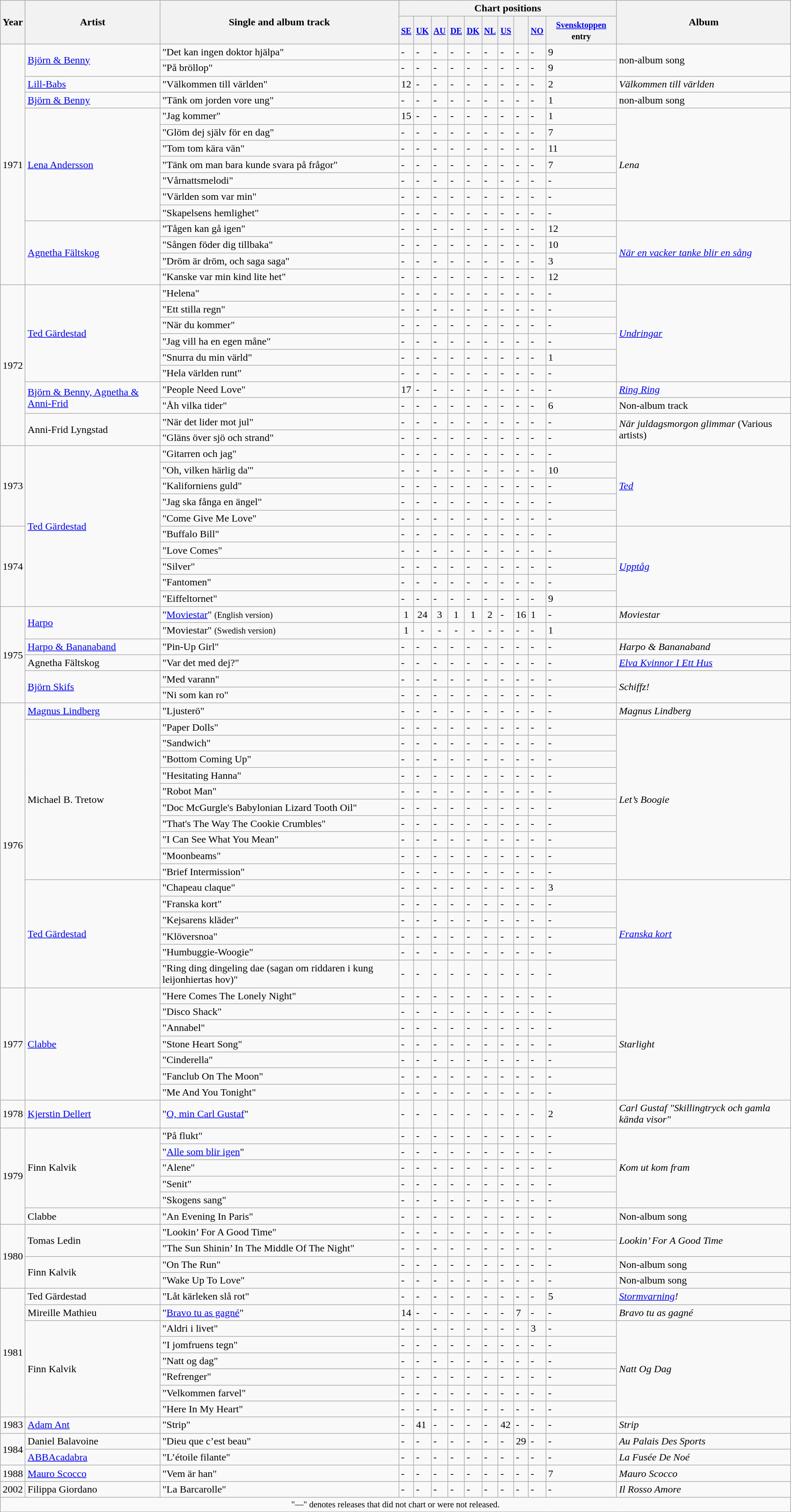<table class="wikitable">
<tr>
<th rowspan="2">Year</th>
<th rowspan="2">Artist</th>
<th rowspan="2">Single and album track</th>
<th colspan="10">Chart positions</th>
<th rowspan="2">Album</th>
</tr>
<tr>
<th><small><a href='#'>SE</a></small></th>
<th><small><a href='#'>UK</a></small></th>
<th><small><a href='#'>AU</a></small></th>
<th><small><a href='#'>DE</a></small></th>
<th><small><a href='#'>DK</a></small></th>
<th><small><a href='#'>NL</a></small></th>
<th><a href='#'><small>US</small></a></th>
<th><small></small></th>
<th><small><a href='#'>NO</a></small></th>
<th><small><a href='#'>Svensktoppen</a> entry</small></th>
</tr>
<tr>
<td rowspan="15">1971</td>
<td rowspan="2"><a href='#'>Björn & Benny</a></td>
<td>"Det kan ingen doktor hjälpa"</td>
<td>-</td>
<td>-</td>
<td>-</td>
<td>-</td>
<td>-</td>
<td>-</td>
<td>-</td>
<td>-</td>
<td>-</td>
<td>9</td>
<td rowspan="2">non-album song</td>
</tr>
<tr>
<td>"På bröllop"</td>
<td>-</td>
<td>-</td>
<td>-</td>
<td>-</td>
<td>-</td>
<td>-</td>
<td>-</td>
<td>-</td>
<td>-</td>
<td>9</td>
</tr>
<tr>
<td><a href='#'>Lill-Babs</a></td>
<td>"Välkommen till världen"</td>
<td>12</td>
<td>-</td>
<td>-</td>
<td>-</td>
<td>-</td>
<td>-</td>
<td>-</td>
<td>-</td>
<td>-</td>
<td>2</td>
<td><em>Välkommen till världen</em></td>
</tr>
<tr>
<td><a href='#'>Björn & Benny</a></td>
<td>"Tänk om jorden vore ung"</td>
<td>-</td>
<td>-</td>
<td>-</td>
<td>-</td>
<td>-</td>
<td>-</td>
<td>-</td>
<td>-</td>
<td>-</td>
<td>1</td>
<td>non-album song</td>
</tr>
<tr>
<td rowspan="7"><a href='#'>Lena Andersson</a></td>
<td>"Jag kommer"</td>
<td>15</td>
<td>-</td>
<td>-</td>
<td>-</td>
<td>-</td>
<td>-</td>
<td>-</td>
<td>-</td>
<td>-</td>
<td>1</td>
<td rowspan="7"><em>Lena</em></td>
</tr>
<tr>
<td>"Glöm dej själv för en dag"</td>
<td>-</td>
<td>-</td>
<td>-</td>
<td>-</td>
<td>-</td>
<td>-</td>
<td>-</td>
<td>-</td>
<td>-</td>
<td>7</td>
</tr>
<tr>
<td>"Tom tom kära vän"</td>
<td>-</td>
<td>-</td>
<td>-</td>
<td>-</td>
<td>-</td>
<td>-</td>
<td>-</td>
<td>-</td>
<td>-</td>
<td>11</td>
</tr>
<tr>
<td>"Tänk om man bara kunde svara på frågor"</td>
<td>-</td>
<td>-</td>
<td>-</td>
<td>-</td>
<td>-</td>
<td>-</td>
<td>-</td>
<td>-</td>
<td>-</td>
<td>7</td>
</tr>
<tr>
<td>"Vårnattsmelodi"</td>
<td>-</td>
<td>-</td>
<td>-</td>
<td>-</td>
<td>-</td>
<td>-</td>
<td>-</td>
<td>-</td>
<td>-</td>
<td>-</td>
</tr>
<tr>
<td>"Världen som var min"</td>
<td>-</td>
<td>-</td>
<td>-</td>
<td>-</td>
<td>-</td>
<td>-</td>
<td>-</td>
<td>-</td>
<td>-</td>
<td>-</td>
</tr>
<tr>
<td>"Skapelsens hemlighet"</td>
<td>-</td>
<td>-</td>
<td>-</td>
<td>-</td>
<td>-</td>
<td>-</td>
<td>-</td>
<td>-</td>
<td>-</td>
<td>-</td>
</tr>
<tr>
<td rowspan="4"><a href='#'>Agnetha Fältskog</a></td>
<td>"Tågen kan gå igen"</td>
<td>-</td>
<td>-</td>
<td>-</td>
<td>-</td>
<td>-</td>
<td>-</td>
<td>-</td>
<td>-</td>
<td>-</td>
<td>12</td>
<td rowspan="4"><em><a href='#'>När en vacker tanke blir en sång</a></em></td>
</tr>
<tr>
<td>"Sången föder dig tillbaka"</td>
<td>-</td>
<td>-</td>
<td>-</td>
<td>-</td>
<td>-</td>
<td>-</td>
<td>-</td>
<td>-</td>
<td>-</td>
<td>10</td>
</tr>
<tr>
<td>"Dröm är dröm, och saga saga"</td>
<td>-</td>
<td>-</td>
<td>-</td>
<td>-</td>
<td>-</td>
<td>-</td>
<td>-</td>
<td>-</td>
<td>-</td>
<td>3</td>
</tr>
<tr>
<td>"Kanske var min kind lite het"</td>
<td>-</td>
<td>-</td>
<td>-</td>
<td>-</td>
<td>-</td>
<td>-</td>
<td>-</td>
<td>-</td>
<td>-</td>
<td>12</td>
</tr>
<tr>
<td rowspan="10">1972</td>
<td rowspan="6"><a href='#'>Ted Gärdestad</a></td>
<td>"Helena"</td>
<td>-</td>
<td>-</td>
<td>-</td>
<td>-</td>
<td>-</td>
<td>-</td>
<td>-</td>
<td>-</td>
<td>-</td>
<td>-</td>
<td rowspan="6"><em><a href='#'>Undringar</a></em></td>
</tr>
<tr>
<td>"Ett stilla regn"</td>
<td>-</td>
<td>-</td>
<td>-</td>
<td>-</td>
<td>-</td>
<td>-</td>
<td>-</td>
<td>-</td>
<td>-</td>
<td>-</td>
</tr>
<tr>
<td>"När du kommer"</td>
<td>-</td>
<td>-</td>
<td>-</td>
<td>-</td>
<td>-</td>
<td>-</td>
<td>-</td>
<td>-</td>
<td>-</td>
<td>-</td>
</tr>
<tr>
<td>"Jag vill ha en egen måne"</td>
<td>-</td>
<td>-</td>
<td>-</td>
<td>-</td>
<td>-</td>
<td>-</td>
<td>-</td>
<td>-</td>
<td>-</td>
<td>-</td>
</tr>
<tr>
<td>"Snurra du min värld"</td>
<td>-</td>
<td>-</td>
<td>-</td>
<td>-</td>
<td>-</td>
<td>-</td>
<td>-</td>
<td>-</td>
<td>-</td>
<td>1</td>
</tr>
<tr>
<td>"Hela världen runt"</td>
<td>-</td>
<td>-</td>
<td>-</td>
<td>-</td>
<td>-</td>
<td>-</td>
<td>-</td>
<td>-</td>
<td>-</td>
<td>-</td>
</tr>
<tr>
<td rowspan="2"><a href='#'>Björn & Benny, Agnetha & Anni-Frid</a></td>
<td>"People Need Love"</td>
<td>17</td>
<td>-</td>
<td>-</td>
<td>-</td>
<td>-</td>
<td>-</td>
<td>-</td>
<td>-</td>
<td>-</td>
<td>-</td>
<td><a href='#'><em>Ring Ring</em></a></td>
</tr>
<tr>
<td>"Åh vilka tider"</td>
<td>-</td>
<td>-</td>
<td>-</td>
<td>-</td>
<td>-</td>
<td>-</td>
<td>-</td>
<td>-</td>
<td>-</td>
<td>6</td>
<td>Non-album track</td>
</tr>
<tr>
<td rowspan="2">Anni-Frid Lyngstad</td>
<td>"När det lider mot jul"</td>
<td>-</td>
<td>-</td>
<td>-</td>
<td>-</td>
<td>-</td>
<td>-</td>
<td>-</td>
<td>-</td>
<td>-</td>
<td>-</td>
<td rowspan="2"><em>När juldagsmorgon glimmar</em> (Various artists)</td>
</tr>
<tr>
<td>"Gläns över sjö och strand"</td>
<td>-</td>
<td>-</td>
<td>-</td>
<td>-</td>
<td>-</td>
<td>-</td>
<td>-</td>
<td>-</td>
<td>-</td>
<td>-</td>
</tr>
<tr>
<td rowspan="5">1973</td>
<td rowspan="10"><a href='#'>Ted  Gärdestad</a></td>
<td>"Gitarren och jag"</td>
<td>-</td>
<td>-</td>
<td>-</td>
<td>-</td>
<td>-</td>
<td>-</td>
<td>-</td>
<td>-</td>
<td>-</td>
<td>-</td>
<td rowspan="5"><a href='#'><em>Ted</em></a></td>
</tr>
<tr>
<td>"Oh, vilken härlig da'"</td>
<td>-</td>
<td>-</td>
<td>-</td>
<td>-</td>
<td>-</td>
<td>-</td>
<td>-</td>
<td>-</td>
<td>-</td>
<td>10</td>
</tr>
<tr>
<td>"Kaliforniens guld"</td>
<td>-</td>
<td>-</td>
<td>-</td>
<td>-</td>
<td>-</td>
<td>-</td>
<td>-</td>
<td>-</td>
<td>-</td>
<td>-</td>
</tr>
<tr>
<td>"Jag ska fånga en ängel"</td>
<td>-</td>
<td>-</td>
<td>-</td>
<td>-</td>
<td>-</td>
<td>-</td>
<td>-</td>
<td>-</td>
<td>-</td>
<td>-</td>
</tr>
<tr>
<td>"Come Give Me Love"</td>
<td>-</td>
<td>-</td>
<td>-</td>
<td>-</td>
<td>-</td>
<td>-</td>
<td>-</td>
<td>-</td>
<td>-</td>
<td>-</td>
</tr>
<tr>
<td rowspan="5">1974</td>
<td>"Buffalo Bill"</td>
<td>-</td>
<td>-</td>
<td>-</td>
<td>-</td>
<td>-</td>
<td>-</td>
<td>-</td>
<td>-</td>
<td>-</td>
<td>-</td>
<td rowspan="5"><em><a href='#'>Upptåg</a></em></td>
</tr>
<tr>
<td>"Love Comes"</td>
<td>-</td>
<td>-</td>
<td>-</td>
<td>-</td>
<td>-</td>
<td>-</td>
<td>-</td>
<td>-</td>
<td>-</td>
<td>-</td>
</tr>
<tr>
<td>"Silver"</td>
<td>-</td>
<td>-</td>
<td>-</td>
<td>-</td>
<td>-</td>
<td>-</td>
<td>-</td>
<td>-</td>
<td>-</td>
<td>-</td>
</tr>
<tr>
<td>"Fantomen"</td>
<td>-</td>
<td>-</td>
<td>-</td>
<td>-</td>
<td>-</td>
<td>-</td>
<td>-</td>
<td>-</td>
<td>-</td>
<td>-</td>
</tr>
<tr>
<td>"Eiffeltornet"</td>
<td>-</td>
<td>-</td>
<td>-</td>
<td>-</td>
<td>-</td>
<td>-</td>
<td>-</td>
<td>-</td>
<td>-</td>
<td>9</td>
</tr>
<tr>
<td rowspan="6">1975</td>
<td rowspan="2"><a href='#'>Harpo</a></td>
<td>"<a href='#'>Moviestar</a>" <small>(English version)</small></td>
<td align="center">1</td>
<td align="center">24</td>
<td align="center">3</td>
<td align="center">1</td>
<td align="center">1</td>
<td align="center">2</td>
<td>-</td>
<td>16</td>
<td>1</td>
<td>-</td>
<td><em>Moviestar</em></td>
</tr>
<tr>
<td>"Moviestar" <small>(Swedish version)</small></td>
<td align="center">1</td>
<td align="center">-</td>
<td align="center">-</td>
<td align="center">-</td>
<td align="center">-</td>
<td align="center">-</td>
<td>-</td>
<td>-</td>
<td>-</td>
<td>1</td>
<td></td>
</tr>
<tr>
<td><a href='#'>Harpo & Bananaband</a></td>
<td>"Pin-Up Girl"</td>
<td>-</td>
<td>-</td>
<td>-</td>
<td>-</td>
<td>-</td>
<td>-</td>
<td>-</td>
<td>-</td>
<td>-</td>
<td>-</td>
<td><em>Harpo & Bananaband</em></td>
</tr>
<tr>
<td>Agnetha Fältskog</td>
<td>"Var det med dej?"</td>
<td>-</td>
<td>-</td>
<td>-</td>
<td>-</td>
<td>-</td>
<td>-</td>
<td>-</td>
<td>-</td>
<td>-</td>
<td>-</td>
<td><a href='#'><em>Elva Kvinnor I Ett Hus</em></a></td>
</tr>
<tr>
<td rowspan="2"><a href='#'>Björn Skifs</a></td>
<td>"Med varann"</td>
<td>-</td>
<td>-</td>
<td>-</td>
<td>-</td>
<td>-</td>
<td>-</td>
<td>-</td>
<td>-</td>
<td>-</td>
<td>-</td>
<td rowspan="2"><em>Schiffz!</em></td>
</tr>
<tr>
<td>"Ni som kan ro"</td>
<td>-</td>
<td>-</td>
<td>-</td>
<td>-</td>
<td>-</td>
<td>-</td>
<td>-</td>
<td>-</td>
<td>-</td>
<td>-</td>
</tr>
<tr>
<td rowspan="17">1976</td>
<td><a href='#'>Magnus Lindberg</a></td>
<td>"Ljusterö"</td>
<td>-</td>
<td>-</td>
<td>-</td>
<td>-</td>
<td>-</td>
<td>-</td>
<td>-</td>
<td>-</td>
<td>-</td>
<td>-</td>
<td><em>Magnus Lindberg</em></td>
</tr>
<tr>
<td rowspan="10">Michael B. Tretow</td>
<td>"Paper Dolls"</td>
<td>-</td>
<td>-</td>
<td>-</td>
<td>-</td>
<td>-</td>
<td>-</td>
<td>-</td>
<td>-</td>
<td>-</td>
<td>-</td>
<td rowspan="10"><em>Let’s Boogie</em></td>
</tr>
<tr>
<td>"Sandwich"</td>
<td>-</td>
<td>-</td>
<td>-</td>
<td>-</td>
<td>-</td>
<td>-</td>
<td>-</td>
<td>-</td>
<td>-</td>
<td>-</td>
</tr>
<tr>
<td>"Bottom Coming Up"</td>
<td>-</td>
<td>-</td>
<td>-</td>
<td>-</td>
<td>-</td>
<td>-</td>
<td>-</td>
<td>-</td>
<td>-</td>
<td>-</td>
</tr>
<tr>
<td>"Hesitating Hanna"</td>
<td>-</td>
<td>-</td>
<td>-</td>
<td>-</td>
<td>-</td>
<td>-</td>
<td>-</td>
<td>-</td>
<td>-</td>
<td>-</td>
</tr>
<tr>
<td>"Robot Man"</td>
<td>-</td>
<td>-</td>
<td>-</td>
<td>-</td>
<td>-</td>
<td>-</td>
<td>-</td>
<td>-</td>
<td>-</td>
<td>-</td>
</tr>
<tr>
<td>"Doc McGurgle's Babylonian Lizard Tooth Oil"</td>
<td>-</td>
<td>-</td>
<td>-</td>
<td>-</td>
<td>-</td>
<td>-</td>
<td>-</td>
<td>-</td>
<td>-</td>
<td>-</td>
</tr>
<tr>
<td>"That's The Way The Cookie Crumbles"</td>
<td>-</td>
<td>-</td>
<td>-</td>
<td>-</td>
<td>-</td>
<td>-</td>
<td>-</td>
<td>-</td>
<td>-</td>
<td>-</td>
</tr>
<tr>
<td>"I Can See What You Mean"</td>
<td>-</td>
<td>-</td>
<td>-</td>
<td>-</td>
<td>-</td>
<td>-</td>
<td>-</td>
<td>-</td>
<td>-</td>
<td>-</td>
</tr>
<tr>
<td>"Moonbeams"</td>
<td>-</td>
<td>-</td>
<td>-</td>
<td>-</td>
<td>-</td>
<td>-</td>
<td>-</td>
<td>-</td>
<td>-</td>
<td>-</td>
</tr>
<tr>
<td>"Brief Intermission"</td>
<td>-</td>
<td>-</td>
<td>-</td>
<td>-</td>
<td>-</td>
<td>-</td>
<td>-</td>
<td>-</td>
<td>-</td>
<td>-</td>
</tr>
<tr>
<td rowspan="6"><a href='#'>Ted  Gärdestad</a></td>
<td>"Chapeau claque"</td>
<td>-</td>
<td>-</td>
<td>-</td>
<td>-</td>
<td>-</td>
<td>-</td>
<td>-</td>
<td>-</td>
<td>-</td>
<td>3</td>
<td rowspan="6"><em><a href='#'>Franska kort</a></em></td>
</tr>
<tr>
<td>"Franska kort"</td>
<td>-</td>
<td>-</td>
<td>-</td>
<td>-</td>
<td>-</td>
<td>-</td>
<td>-</td>
<td>-</td>
<td>-</td>
<td>-</td>
</tr>
<tr>
<td>"Kejsarens kläder"</td>
<td>-</td>
<td>-</td>
<td>-</td>
<td>-</td>
<td>-</td>
<td>-</td>
<td>-</td>
<td>-</td>
<td>-</td>
<td>-</td>
</tr>
<tr>
<td>"Klöversnoa"</td>
<td>-</td>
<td>-</td>
<td>-</td>
<td>-</td>
<td>-</td>
<td>-</td>
<td>-</td>
<td>-</td>
<td>-</td>
<td>-</td>
</tr>
<tr>
<td>"Humbuggie-Woogie"</td>
<td>-</td>
<td>-</td>
<td>-</td>
<td>-</td>
<td>-</td>
<td>-</td>
<td>-</td>
<td>-</td>
<td>-</td>
<td>-</td>
</tr>
<tr>
<td>"Ring ding dingeling dae (sagan om riddaren i kung leijonhiertas hov)"</td>
<td>-</td>
<td>-</td>
<td>-</td>
<td>-</td>
<td>-</td>
<td>-</td>
<td>-</td>
<td>-</td>
<td>-</td>
<td>-</td>
</tr>
<tr>
<td rowspan="7">1977</td>
<td rowspan="7"><a href='#'>Clabbe</a></td>
<td>"Here Comes The Lonely Night"</td>
<td>-</td>
<td>-</td>
<td>-</td>
<td>-</td>
<td>-</td>
<td>-</td>
<td>-</td>
<td>-</td>
<td>-</td>
<td>-</td>
<td rowspan="7"><em>Starlight</em></td>
</tr>
<tr>
<td>"Disco Shack"</td>
<td>-</td>
<td>-</td>
<td>-</td>
<td>-</td>
<td>-</td>
<td>-</td>
<td>-</td>
<td>-</td>
<td>-</td>
<td>-</td>
</tr>
<tr>
<td>"Annabel"</td>
<td>-</td>
<td>-</td>
<td>-</td>
<td>-</td>
<td>-</td>
<td>-</td>
<td>-</td>
<td>-</td>
<td>-</td>
<td>-</td>
</tr>
<tr>
<td>"Stone Heart Song"</td>
<td>-</td>
<td>-</td>
<td>-</td>
<td>-</td>
<td>-</td>
<td>-</td>
<td>-</td>
<td>-</td>
<td>-</td>
<td>-</td>
</tr>
<tr>
<td>"Cinderella"</td>
<td>-</td>
<td>-</td>
<td>-</td>
<td>-</td>
<td>-</td>
<td>-</td>
<td>-</td>
<td>-</td>
<td>-</td>
<td>-</td>
</tr>
<tr>
<td>"Fanclub On The Moon"</td>
<td>-</td>
<td>-</td>
<td>-</td>
<td>-</td>
<td>-</td>
<td>-</td>
<td>-</td>
<td>-</td>
<td>-</td>
<td>-</td>
</tr>
<tr>
<td>"Me And You Tonight"</td>
<td>-</td>
<td>-</td>
<td>-</td>
<td>-</td>
<td>-</td>
<td>-</td>
<td>-</td>
<td>-</td>
<td>-</td>
<td>-</td>
</tr>
<tr>
<td>1978</td>
<td><a href='#'>Kjerstin Dellert</a></td>
<td>"<a href='#'>O, min Carl Gustaf</a>"</td>
<td>-</td>
<td>-</td>
<td>-</td>
<td>-</td>
<td>-</td>
<td>-</td>
<td>-</td>
<td>-</td>
<td>-</td>
<td>2</td>
<td><em>Carl Gustaf "Skillingtryck och gamla kända visor"</em></td>
</tr>
<tr>
<td rowspan="6">1979</td>
<td rowspan="5">Finn Kalvik</td>
<td>"På flukt"</td>
<td>-</td>
<td>-</td>
<td>-</td>
<td>-</td>
<td>-</td>
<td>-</td>
<td>-</td>
<td>-</td>
<td>-</td>
<td>-</td>
<td rowspan="5"><em>Kom ut kom fram</em></td>
</tr>
<tr>
<td>"<a href='#'>Alle som blir igen</a>"</td>
<td>-</td>
<td>-</td>
<td>-</td>
<td>-</td>
<td>-</td>
<td>-</td>
<td>-</td>
<td>-</td>
<td>-</td>
<td>-</td>
</tr>
<tr>
<td>"Alene"</td>
<td>-</td>
<td>-</td>
<td>-</td>
<td>-</td>
<td>-</td>
<td>-</td>
<td>-</td>
<td>-</td>
<td>-</td>
<td>-</td>
</tr>
<tr>
<td>"Senit"</td>
<td>-</td>
<td>-</td>
<td>-</td>
<td>-</td>
<td>-</td>
<td>-</td>
<td>-</td>
<td>-</td>
<td>-</td>
<td>-</td>
</tr>
<tr>
<td>"Skogens sang"</td>
<td>-</td>
<td>-</td>
<td>-</td>
<td>-</td>
<td>-</td>
<td>-</td>
<td>-</td>
<td>-</td>
<td>-</td>
<td>-</td>
</tr>
<tr>
<td>Clabbe</td>
<td>"An Evening In Paris"</td>
<td>-</td>
<td>-</td>
<td>-</td>
<td>-</td>
<td>-</td>
<td>-</td>
<td>-</td>
<td>-</td>
<td>-</td>
<td>-</td>
<td>Non-album song</td>
</tr>
<tr>
<td rowspan="4">1980</td>
<td rowspan="2">Tomas Ledin</td>
<td>"Lookin’ For A Good Time"</td>
<td>-</td>
<td>-</td>
<td>-</td>
<td>-</td>
<td>-</td>
<td>-</td>
<td>-</td>
<td>-</td>
<td>-</td>
<td>-</td>
<td rowspan="2"><em>Lookin’ For A Good Time</em></td>
</tr>
<tr>
<td>"The Sun Shinin’ In The Middle Of The Night"</td>
<td>-</td>
<td>-</td>
<td>-</td>
<td>-</td>
<td>-</td>
<td>-</td>
<td>-</td>
<td>-</td>
<td>-</td>
<td>-</td>
</tr>
<tr>
<td rowspan="2">Finn Kalvik</td>
<td>"On The Run"</td>
<td>-</td>
<td>-</td>
<td>-</td>
<td>-</td>
<td>-</td>
<td>-</td>
<td>-</td>
<td>-</td>
<td>-</td>
<td>-</td>
<td>Non-album song</td>
</tr>
<tr>
<td>"Wake Up To Love"</td>
<td>-</td>
<td>-</td>
<td>-</td>
<td>-</td>
<td>-</td>
<td>-</td>
<td>-</td>
<td>-</td>
<td>-</td>
<td>-</td>
<td>Non-album song</td>
</tr>
<tr>
<td rowspan="8">1981</td>
<td>Ted Gärdestad</td>
<td>"Låt kärleken slå rot"</td>
<td>-</td>
<td>-</td>
<td>-</td>
<td>-</td>
<td>-</td>
<td>-</td>
<td>-</td>
<td>-</td>
<td>-</td>
<td>5</td>
<td><em><a href='#'>Stormvarning</a>!</em></td>
</tr>
<tr>
<td>Mireille Mathieu</td>
<td>"<a href='#'>Bravo tu as gagné</a>"</td>
<td>14</td>
<td>-</td>
<td>-</td>
<td>-</td>
<td>-</td>
<td>-</td>
<td>-</td>
<td>7</td>
<td>-</td>
<td>-</td>
<td><em>Bravo tu as gagné</em></td>
</tr>
<tr>
<td rowspan="6">Finn Kalvik</td>
<td>"Aldri i livet"</td>
<td>-</td>
<td>-</td>
<td>-</td>
<td>-</td>
<td>-</td>
<td>-</td>
<td>-</td>
<td>-</td>
<td>3</td>
<td>-</td>
<td rowspan="6"><em>Natt Og Dag</em></td>
</tr>
<tr>
<td>"I jomfruens tegn"</td>
<td>-</td>
<td>-</td>
<td>-</td>
<td>-</td>
<td>-</td>
<td>-</td>
<td>-</td>
<td>-</td>
<td>-</td>
<td>-</td>
</tr>
<tr>
<td>"Natt og dag"</td>
<td>-</td>
<td>-</td>
<td>-</td>
<td>-</td>
<td>-</td>
<td>-</td>
<td>-</td>
<td>-</td>
<td>-</td>
<td>-</td>
</tr>
<tr>
<td>"Refrenger"</td>
<td>-</td>
<td>-</td>
<td>-</td>
<td>-</td>
<td>-</td>
<td>-</td>
<td>-</td>
<td>-</td>
<td>-</td>
<td>-</td>
</tr>
<tr>
<td>"Velkommen farvel"</td>
<td>-</td>
<td>-</td>
<td>-</td>
<td>-</td>
<td>-</td>
<td>-</td>
<td>-</td>
<td>-</td>
<td>-</td>
<td>-</td>
</tr>
<tr>
<td>"Here In My Heart"</td>
<td>-</td>
<td>-</td>
<td>-</td>
<td>-</td>
<td>-</td>
<td>-</td>
<td>-</td>
<td>-</td>
<td>-</td>
<td>-</td>
</tr>
<tr>
<td>1983</td>
<td><a href='#'>Adam Ant</a></td>
<td>"Strip"</td>
<td>-</td>
<td>41</td>
<td>-</td>
<td>-</td>
<td>-</td>
<td>-</td>
<td>42</td>
<td>-</td>
<td>-</td>
<td>-</td>
<td><em>Strip</em></td>
</tr>
<tr>
<td rowspan="2">1984</td>
<td>Daniel Balavoine</td>
<td>"Dieu que c’est beau"</td>
<td>-</td>
<td>-</td>
<td>-</td>
<td>-</td>
<td>-</td>
<td>-</td>
<td>-</td>
<td>29</td>
<td>-</td>
<td>-</td>
<td><em>Au Palais Des Sports</em></td>
</tr>
<tr>
<td><a href='#'>ABBAcadabra</a></td>
<td>"L’étoile filante"</td>
<td>-</td>
<td>-</td>
<td>-</td>
<td>-</td>
<td>-</td>
<td>-</td>
<td>-</td>
<td>-</td>
<td>-</td>
<td>-</td>
<td><em>La Fusée De Noé</em></td>
</tr>
<tr>
<td>1988</td>
<td><a href='#'>Mauro Scocco</a></td>
<td>"Vem är han"</td>
<td>-</td>
<td>-</td>
<td>-</td>
<td>-</td>
<td>-</td>
<td>-</td>
<td>-</td>
<td>-</td>
<td>-</td>
<td>7</td>
<td><em>Mauro Scocco</em></td>
</tr>
<tr>
<td>2002</td>
<td>Filippa Giordano</td>
<td>"La Barcarolle"</td>
<td>-</td>
<td>-</td>
<td>-</td>
<td>-</td>
<td>-</td>
<td>-</td>
<td>-</td>
<td>-</td>
<td>-</td>
<td>-</td>
<td><em>Il Rosso Amore</em></td>
</tr>
<tr>
<td colspan="15" style="font-size: 85%" align="center">"—" denotes releases that did not chart or were not released.</td>
</tr>
</table>
